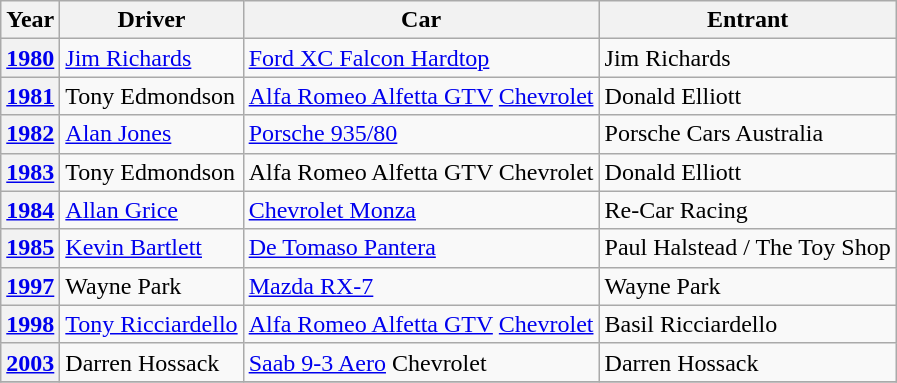<table class="wikitable">
<tr style="font-weight:bold">
<th>Year</th>
<th>Driver</th>
<th>Car</th>
<th>Entrant</th>
</tr>
<tr>
<th><a href='#'>1980</a></th>
<td> <a href='#'>Jim Richards</a></td>
<td><a href='#'>Ford XC Falcon Hardtop</a></td>
<td>Jim Richards</td>
</tr>
<tr>
<th><a href='#'>1981</a></th>
<td> Tony Edmondson</td>
<td><a href='#'>Alfa Romeo Alfetta GTV</a> <a href='#'>Chevrolet</a></td>
<td>Donald Elliott</td>
</tr>
<tr>
<th><a href='#'>1982</a></th>
<td> <a href='#'>Alan Jones</a></td>
<td><a href='#'>Porsche 935/80</a></td>
<td>Porsche Cars Australia</td>
</tr>
<tr>
<th><a href='#'>1983</a></th>
<td> Tony Edmondson</td>
<td>Alfa Romeo Alfetta GTV Chevrolet</td>
<td>Donald Elliott</td>
</tr>
<tr>
<th><a href='#'>1984</a></th>
<td> <a href='#'>Allan Grice</a></td>
<td><a href='#'>Chevrolet Monza</a></td>
<td>Re-Car Racing</td>
</tr>
<tr>
<th><a href='#'>1985</a></th>
<td> <a href='#'>Kevin Bartlett</a></td>
<td><a href='#'>De Tomaso Pantera</a></td>
<td>Paul Halstead / The Toy Shop</td>
</tr>
<tr>
<th><a href='#'>1997</a></th>
<td> Wayne Park</td>
<td><a href='#'>Mazda RX-7</a></td>
<td>Wayne Park</td>
</tr>
<tr>
<th><a href='#'>1998</a></th>
<td> <a href='#'>Tony Ricciardello</a></td>
<td><a href='#'>Alfa Romeo Alfetta GTV</a> <a href='#'>Chevrolet</a></td>
<td>Basil Ricciardello</td>
</tr>
<tr>
<th><a href='#'>2003</a></th>
<td> Darren Hossack</td>
<td><a href='#'>Saab 9-3 Aero</a> Chevrolet</td>
<td>Darren Hossack</td>
</tr>
<tr>
</tr>
</table>
